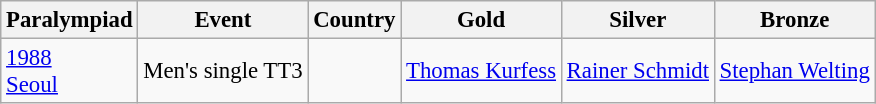<table class="wikitable" style="font-size:95%">
<tr>
<th>Paralympiad</th>
<th>Event</th>
<th>Country</th>
<th>Gold</th>
<th>Silver</th>
<th>Bronze</th>
</tr>
<tr>
<td><a href='#'>1988<br>Seoul</a></td>
<td>Men's single TT3<br></td>
<td></td>
<td><a href='#'>Thomas Kurfess</a></td>
<td><a href='#'>Rainer Schmidt</a></td>
<td><a href='#'>Stephan Welting</a></td>
</tr>
</table>
